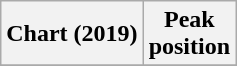<table class="wikitable plainrowheaders" style="text-align:center">
<tr>
<th scope="col">Chart (2019)</th>
<th scope="col">Peak<br>position</th>
</tr>
<tr>
</tr>
</table>
